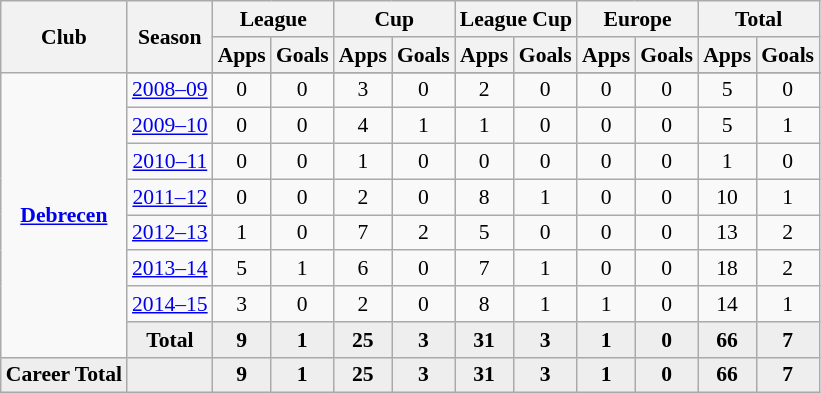<table class="wikitable" style="font-size:90%; text-align: center;">
<tr>
<th rowspan="2">Club</th>
<th rowspan="2">Season</th>
<th colspan="2">League</th>
<th colspan="2">Cup</th>
<th colspan="2">League Cup</th>
<th colspan="2">Europe</th>
<th colspan="2">Total</th>
</tr>
<tr>
<th>Apps</th>
<th>Goals</th>
<th>Apps</th>
<th>Goals</th>
<th>Apps</th>
<th>Goals</th>
<th>Apps</th>
<th>Goals</th>
<th>Apps</th>
<th>Goals</th>
</tr>
<tr ||-||-||-|->
<td rowspan="9" valign="center"><strong><a href='#'>Debrecen</a></strong></td>
</tr>
<tr>
<td><a href='#'>2008–09</a></td>
<td>0</td>
<td>0</td>
<td>3</td>
<td>0</td>
<td>2</td>
<td>0</td>
<td>0</td>
<td>0</td>
<td>5</td>
<td>0</td>
</tr>
<tr>
<td><a href='#'>2009–10</a></td>
<td>0</td>
<td>0</td>
<td>4</td>
<td>1</td>
<td>1</td>
<td>0</td>
<td>0</td>
<td>0</td>
<td>5</td>
<td>1</td>
</tr>
<tr>
<td><a href='#'>2010–11</a></td>
<td>0</td>
<td>0</td>
<td>1</td>
<td>0</td>
<td>0</td>
<td>0</td>
<td>0</td>
<td>0</td>
<td>1</td>
<td>0</td>
</tr>
<tr>
<td><a href='#'>2011–12</a></td>
<td>0</td>
<td>0</td>
<td>2</td>
<td>0</td>
<td>8</td>
<td>1</td>
<td>0</td>
<td>0</td>
<td>10</td>
<td>1</td>
</tr>
<tr>
<td><a href='#'>2012–13</a></td>
<td>1</td>
<td>0</td>
<td>7</td>
<td>2</td>
<td>5</td>
<td>0</td>
<td>0</td>
<td>0</td>
<td>13</td>
<td>2</td>
</tr>
<tr>
<td><a href='#'>2013–14</a></td>
<td>5</td>
<td>1</td>
<td>6</td>
<td>0</td>
<td>7</td>
<td>1</td>
<td>0</td>
<td>0</td>
<td>18</td>
<td>2</td>
</tr>
<tr>
<td><a href='#'>2014–15</a></td>
<td>3</td>
<td>0</td>
<td>2</td>
<td>0</td>
<td>8</td>
<td>1</td>
<td>1</td>
<td>0</td>
<td>14</td>
<td>1</td>
</tr>
<tr style="font-weight:bold; background-color:#eeeeee;">
<td>Total</td>
<td>9</td>
<td>1</td>
<td>25</td>
<td>3</td>
<td>31</td>
<td>3</td>
<td>1</td>
<td>0</td>
<td>66</td>
<td>7</td>
</tr>
<tr style="font-weight:bold; background-color:#eeeeee;">
<td rowspan="1" valign="top"><strong>Career Total</strong></td>
<td></td>
<td><strong>9</strong></td>
<td><strong>1</strong></td>
<td><strong>25</strong></td>
<td><strong>3</strong></td>
<td><strong>31</strong></td>
<td><strong>3</strong></td>
<td><strong>1</strong></td>
<td><strong>0</strong></td>
<td><strong>66</strong></td>
<td><strong>7</strong></td>
</tr>
</table>
